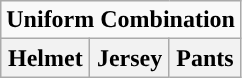<table class="wikitable">
<tr>
<td style="text-align:center" Colspan="3"><strong>Uniform Combination</strong></td>
</tr>
<tr style="text-align:center">
<th>Helmet</th>
<th>Jersey</th>
<th>Pants</th>
</tr>
</table>
